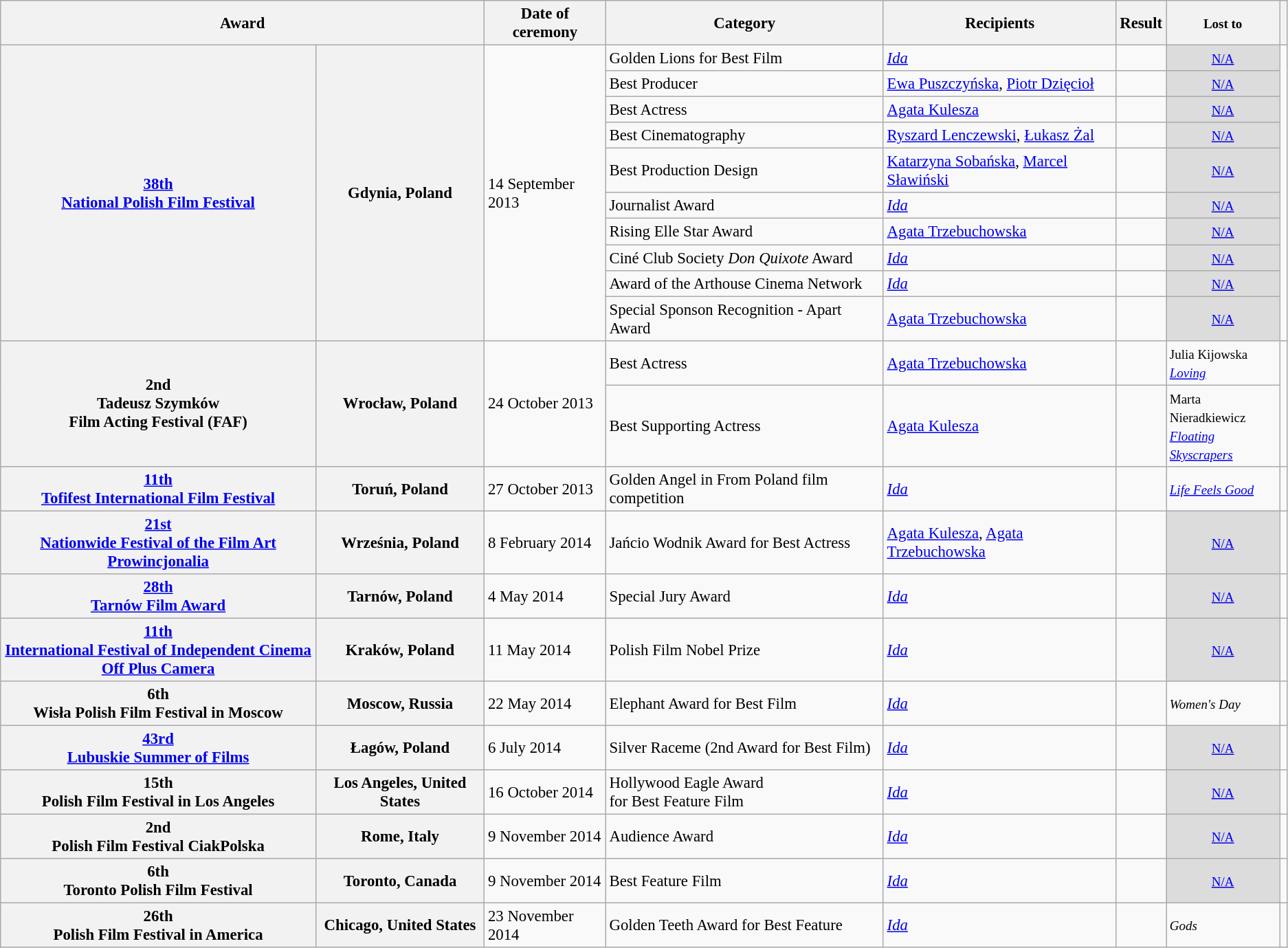<table class="wikitable plainrowheaders sortable" style="font-size: 95%;">
<tr>
<th scope="col" colspan="2">Award</th>
<th scope="col">Date of ceremony</th>
<th scope="col">Category</th>
<th scope="col">Recipients</th>
<th scope="col">Result</th>
<th scope="col"><small>Lost to</small></th>
<th scope="col" class="unsortable"></th>
</tr>
<tr>
<th scope="row" rowspan="10"><a href='#'>38th <br>National Polish Film Festival</a></th>
<th scope="row" rowspan="10">Gdynia, Poland</th>
<td scope="row" rowspan="10">14 September 2013</td>
<td>Golden Lions for Best Film</td>
<td><em><a href='#'>Ida</a></em></td>
<td></td>
<td style="background:#dcdcdc; text-align:center;"><small><a href='#'>N/A</a></small></td>
<td style="text-align:center;" rowspan="10"></td>
</tr>
<tr>
<td>Best Producer</td>
<td><a href='#'>Ewa Puszczyńska</a>, <a href='#'>Piotr Dzięcioł</a></td>
<td></td>
<td style="background:#dcdcdc; text-align:center;"><small><a href='#'>N/A</a></small></td>
</tr>
<tr>
<td>Best Actress</td>
<td><a href='#'>Agata Kulesza</a></td>
<td></td>
<td style="background:#dcdcdc; text-align:center;"><small><a href='#'>N/A</a></small></td>
</tr>
<tr>
<td>Best Cinematography</td>
<td><a href='#'>Ryszard Lenczewski</a>, <a href='#'>Łukasz Żal</a></td>
<td></td>
<td style="background:#dcdcdc; text-align:center;"><small><a href='#'>N/A</a></small></td>
</tr>
<tr>
<td>Best Production Design</td>
<td><a href='#'>Katarzyna Sobańska</a>, <a href='#'>Marcel Sławiński</a></td>
<td></td>
<td style="background:#dcdcdc; text-align:center;"><small><a href='#'>N/A</a></small></td>
</tr>
<tr>
<td>Journalist Award</td>
<td><em><a href='#'>Ida</a></em></td>
<td></td>
<td style="background:#dcdcdc; text-align:center;"><small><a href='#'>N/A</a></small></td>
</tr>
<tr>
<td>Rising Elle Star Award</td>
<td><a href='#'>Agata Trzebuchowska</a></td>
<td></td>
<td style="background:#dcdcdc; text-align:center;"><small><a href='#'>N/A</a></small></td>
</tr>
<tr>
<td>Ciné Club Society <em>Don Quixote</em> Award</td>
<td><em><a href='#'>Ida</a></em></td>
<td></td>
<td style="background:#dcdcdc; text-align:center;"><small><a href='#'>N/A</a></small></td>
</tr>
<tr>
<td>Award of the Arthouse Cinema Network</td>
<td><em><a href='#'>Ida</a></em></td>
<td></td>
<td style="background:#dcdcdc; text-align:center;"><small><a href='#'>N/A</a></small></td>
</tr>
<tr>
<td>Special Sponson Recognition - Apart Award</td>
<td><a href='#'>Agata Trzebuchowska</a></td>
<td></td>
<td style="background:#dcdcdc; text-align:center;"><small><a href='#'>N/A</a></small></td>
</tr>
<tr>
<th scope="row" rowspan="2">2nd <br>Tadeusz Szymków <br>Film Acting Festival (FAF)</th>
<th scope="row" rowspan="2">Wrocław, Poland</th>
<td scope="row" rowspan="2">24 October 2013</td>
<td>Best Actress</td>
<td><a href='#'>Agata Trzebuchowska</a></td>
<td></td>
<td><small>Julia Kijowska<br><em><a href='#'>Loving</a></em></small></td>
<td style="text-align:center;" rowspan="2"></td>
</tr>
<tr>
<td>Best Supporting Actress</td>
<td><a href='#'>Agata Kulesza</a></td>
<td></td>
<td><small>Marta Nieradkiewicz<br><em><a href='#'>Floating Skyscrapers</a></em></small></td>
</tr>
<tr>
<th scope="row"><a href='#'>11th <br>Tofifest International Film Festival</a></th>
<th scope="row">Toruń, Poland</th>
<td scope="row">27 October 2013</td>
<td>Golden Angel in From Poland film competition</td>
<td><em><a href='#'>Ida</a></em></td>
<td></td>
<td><small><em><a href='#'>Life Feels Good</a></em></small></td>
<td style="text-align:center;"></td>
</tr>
<tr>
<th scope="row"><a href='#'>21st <br>Nationwide Festival of the Film Art Prowincjonalia</a></th>
<th scope="row">Września, Poland</th>
<td scope="row">8 February 2014</td>
<td>Jańcio Wodnik Award for Best Actress</td>
<td><a href='#'>Agata Kulesza</a>, <a href='#'>Agata Trzebuchowska</a></td>
<td></td>
<td style="background:#dcdcdc; text-align:center;"><small><a href='#'>N/A</a></small></td>
<td style="text-align:center;"></td>
</tr>
<tr>
<th scope="row"><a href='#'>28th <br>Tarnów Film Award</a></th>
<th scope="row">Tarnów, Poland</th>
<td scope="row">4 May 2014</td>
<td>Special Jury Award</td>
<td><em><a href='#'>Ida</a></em></td>
<td></td>
<td style="background:#dcdcdc; text-align:center;"><small><a href='#'>N/A</a></small></td>
<td style="text-align:center;"></td>
</tr>
<tr>
<th scope="row"><a href='#'>11th <br>International Festival of Independent Cinema <br>Off Plus Camera</a></th>
<th scope="row">Kraków, Poland</th>
<td scope="row">11 May 2014</td>
<td>Polish Film Nobel Prize</td>
<td><em><a href='#'>Ida</a></em></td>
<td></td>
<td style="background:#dcdcdc; text-align:center;"><small><a href='#'>N/A</a></small></td>
<td style="text-align:center;"></td>
</tr>
<tr>
<th scope="row">6th <br>Wisła Polish Film Festival in Moscow</th>
<th scope="row">Moscow, Russia</th>
<td scope="row">22 May 2014</td>
<td>Elephant Award for Best Film</td>
<td><em><a href='#'>Ida</a></em></td>
<td></td>
<td><small><em>Women's Day</em></small></td>
<td style="text-align:center;"></td>
</tr>
<tr>
<th scope="row"><a href='#'>43rd <br>Lubuskie Summer of Films</a></th>
<th scope="row">Łagów, Poland</th>
<td scope="row">6 July 2014</td>
<td>Silver Raceme (2nd Award for Best Film)</td>
<td><em><a href='#'>Ida</a></em></td>
<td></td>
<td style="background:#dcdcdc; text-align:center;"><small><a href='#'>N/A</a></small></td>
<td style="text-align:center;"></td>
</tr>
<tr>
<th scope="row">15th <br>Polish Film Festival in Los Angeles</th>
<th scope="row">Los Angeles, United States</th>
<td scope="row">16 October 2014</td>
<td>Hollywood Eagle  Award <br>for Best Feature Film</td>
<td><em><a href='#'>Ida</a></em></td>
<td></td>
<td style="background:#dcdcdc; text-align:center;"><small><a href='#'>N/A</a></small></td>
<td style="text-align:center;"></td>
</tr>
<tr>
<th scope="row">2nd <br>Polish Film Festival CiakPolska</th>
<th scope="row">Rome, Italy</th>
<td scope="row">9 November 2014</td>
<td>Audience Award</td>
<td><em><a href='#'>Ida</a></em></td>
<td></td>
<td style="background:#dcdcdc; text-align:center;"><small><a href='#'>N/A</a></small></td>
<td style="text-align:center;"></td>
</tr>
<tr>
<th scope="row">6th <br>Toronto Polish Film Festival</th>
<th scope="row">Toronto, Canada</th>
<td scope="row">9 November 2014</td>
<td>Best Feature Film</td>
<td><em><a href='#'>Ida</a></em></td>
<td></td>
<td style="background:#dcdcdc; text-align:center;"><small><a href='#'>N/A</a></small></td>
<td style="text-align:center;"></td>
</tr>
<tr>
<th scope="row">26th <br>Polish Film Festival in America</th>
<th scope="row">Chicago, United States</th>
<td scope="row">23 November 2014</td>
<td>Golden Teeth Award for Best Feature</td>
<td><em><a href='#'>Ida</a></em></td>
<td></td>
<td><small><em>Gods</em></small></td>
<td style="text-align:center;"></td>
</tr>
</table>
